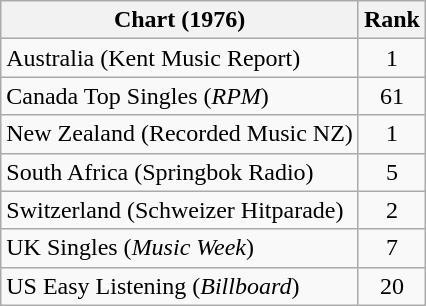<table class="wikitable sortable">
<tr>
<th>Chart (1976)</th>
<th>Rank</th>
</tr>
<tr>
<td>Australia (Kent Music Report)</td>
<td style="text-align:center;">1</td>
</tr>
<tr>
<td>Canada Top Singles (<em>RPM</em>)</td>
<td style="text-align:center;">61</td>
</tr>
<tr>
<td>New Zealand (Recorded Music NZ)</td>
<td style="text-align:center;">1</td>
</tr>
<tr>
<td>South Africa (Springbok Radio)</td>
<td style="text-align:center;">5</td>
</tr>
<tr>
<td>Switzerland (Schweizer Hitparade)</td>
<td style="text-align:center;">2</td>
</tr>
<tr>
<td>UK Singles (<em>Music Week</em>)</td>
<td style="text-align:center;">7</td>
</tr>
<tr>
<td>US Easy Listening (<em>Billboard</em>)</td>
<td style="text-align:center;">20</td>
</tr>
</table>
